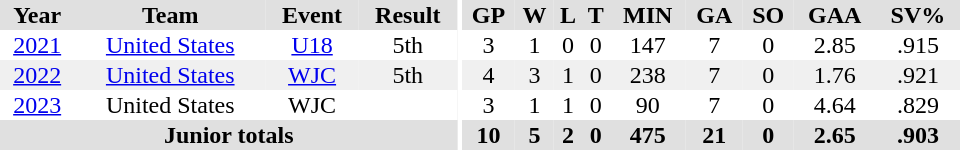<table border="0" cellpadding="1" cellspacing="0" ID="Table3" style="text-align:center; width:40em">
<tr bgcolor="#e0e0e0">
<th>Year</th>
<th>Team</th>
<th>Event</th>
<th>Result</th>
<th rowspan="99" bgcolor="#ffffff"></th>
<th>GP</th>
<th>W</th>
<th>L</th>
<th>T</th>
<th>MIN</th>
<th>GA</th>
<th>SO</th>
<th>GAA</th>
<th>SV%</th>
</tr>
<tr>
<td><a href='#'>2021</a></td>
<td><a href='#'>United States</a></td>
<td><a href='#'>U18</a></td>
<td>5th</td>
<td>3</td>
<td>1</td>
<td>0</td>
<td>0</td>
<td>147</td>
<td>7</td>
<td>0</td>
<td>2.85</td>
<td>.915</td>
</tr>
<tr bgcolor="#f0f0f0">
<td><a href='#'>2022</a></td>
<td><a href='#'>United States</a></td>
<td><a href='#'>WJC</a></td>
<td>5th</td>
<td>4</td>
<td>3</td>
<td>1</td>
<td>0</td>
<td>238</td>
<td>7</td>
<td>0</td>
<td>1.76</td>
<td>.921</td>
</tr>
<tr>
<td><a href='#'>2023</a></td>
<td>United States</td>
<td>WJC</td>
<td></td>
<td>3</td>
<td>1</td>
<td>1</td>
<td>0</td>
<td>90</td>
<td>7</td>
<td>0</td>
<td>4.64</td>
<td>.829</td>
</tr>
<tr bgcolor="#e0e0e0">
<th colspan="4">Junior totals</th>
<th>10</th>
<th>5</th>
<th>2</th>
<th>0</th>
<th>475</th>
<th>21</th>
<th>0</th>
<th>2.65</th>
<th>.903</th>
</tr>
</table>
